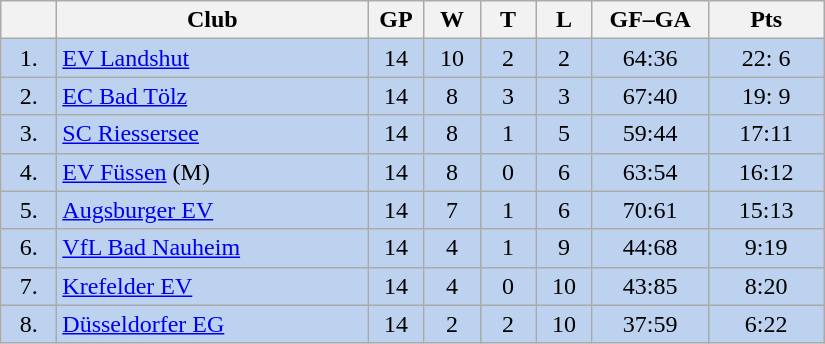<table class="wikitable">
<tr>
<th width="30"></th>
<th width="200">Club</th>
<th width="30">GP</th>
<th width="30">W</th>
<th width="30">T</th>
<th width="30">L</th>
<th width="70">GF–GA</th>
<th width="70">Pts</th>
</tr>
<tr bgcolor="#BCD2EE" align="center">
<td>1.</td>
<td align="left"><a href='#'>EV Landshut</a></td>
<td>14</td>
<td>10</td>
<td>2</td>
<td>2</td>
<td>64:36</td>
<td>22: 6</td>
</tr>
<tr bgcolor=#BCD2EE align="center">
<td>2.</td>
<td align="left"><a href='#'>EC Bad Tölz</a></td>
<td>14</td>
<td>8</td>
<td>3</td>
<td>3</td>
<td>67:40</td>
<td>19: 9</td>
</tr>
<tr bgcolor=#BCD2EE align="center">
<td>3.</td>
<td align="left"><a href='#'>SC Riessersee</a></td>
<td>14</td>
<td>8</td>
<td>1</td>
<td>5</td>
<td>59:44</td>
<td>17:11</td>
</tr>
<tr bgcolor=#BCD2EE align="center">
<td>4.</td>
<td align="left"><a href='#'>EV Füssen</a> (M)</td>
<td>14</td>
<td>8</td>
<td>0</td>
<td>6</td>
<td>63:54</td>
<td>16:12</td>
</tr>
<tr bgcolor=#BCD2EE align="center">
<td>5.</td>
<td align="left"><a href='#'>Augsburger EV</a></td>
<td>14</td>
<td>7</td>
<td>1</td>
<td>6</td>
<td>70:61</td>
<td>15:13</td>
</tr>
<tr bgcolor=#BCD2EE align="center">
<td>6.</td>
<td align="left"><a href='#'>VfL Bad Nauheim</a></td>
<td>14</td>
<td>4</td>
<td>1</td>
<td>9</td>
<td>44:68</td>
<td>9:19</td>
</tr>
<tr bgcolor=#BCD2EE align="center">
<td>7.</td>
<td align="left"><a href='#'>Krefelder EV</a></td>
<td>14</td>
<td>4</td>
<td>0</td>
<td>10</td>
<td>43:85</td>
<td>8:20</td>
</tr>
<tr bgcolor=#BCD2EE align="center">
<td>8.</td>
<td align="left"><a href='#'>Düsseldorfer EG</a></td>
<td>14</td>
<td>2</td>
<td>2</td>
<td>10</td>
<td>37:59</td>
<td>6:22</td>
</tr>
</table>
